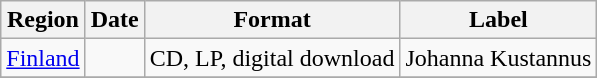<table class=wikitable>
<tr>
<th>Region</th>
<th>Date</th>
<th>Format</th>
<th>Label</th>
</tr>
<tr>
<td><a href='#'>Finland</a></td>
<td></td>
<td>CD, LP, digital download</td>
<td>Johanna Kustannus</td>
</tr>
<tr>
</tr>
</table>
